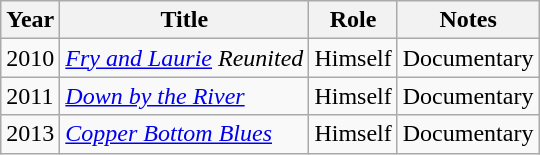<table class="wikitable sortable">
<tr>
<th>Year</th>
<th>Title</th>
<th>Role</th>
<th>Notes</th>
</tr>
<tr>
<td>2010</td>
<td><em><a href='#'>Fry and Laurie</a> Reunited</em></td>
<td>Himself</td>
<td>Documentary</td>
</tr>
<tr>
<td>2011</td>
<td><em><a href='#'>Down by the River</a></em></td>
<td>Himself</td>
<td>Documentary</td>
</tr>
<tr>
<td>2013</td>
<td><em><a href='#'>Copper Bottom Blues</a></em></td>
<td>Himself</td>
<td>Documentary</td>
</tr>
</table>
